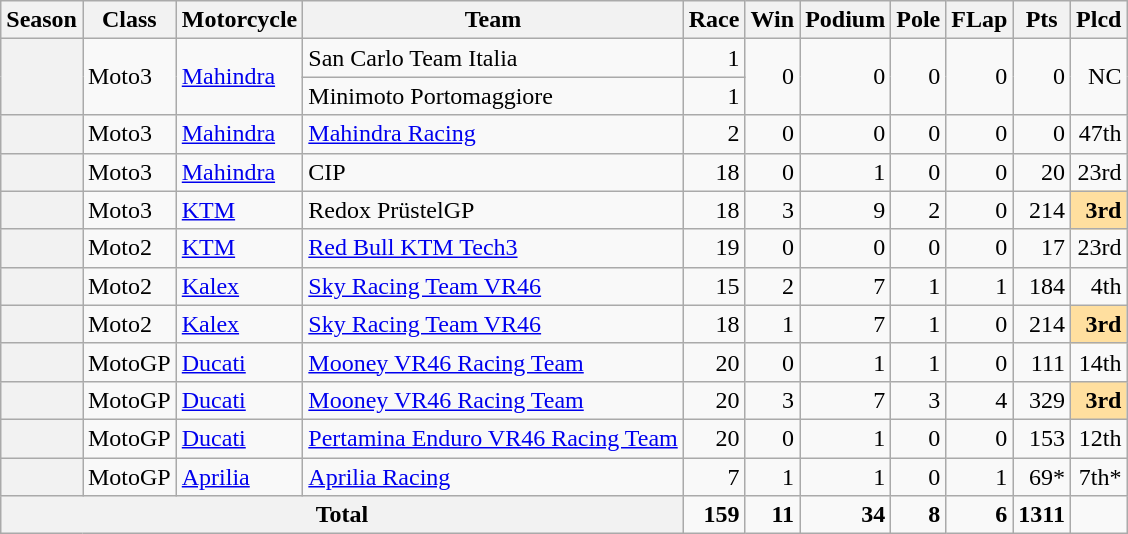<table class="wikitable" style="text-align:right;">
<tr>
<th>Season</th>
<th>Class</th>
<th>Motorcycle</th>
<th>Team</th>
<th>Race</th>
<th>Win</th>
<th>Podium</th>
<th>Pole</th>
<th>FLap</th>
<th>Pts</th>
<th>Plcd</th>
</tr>
<tr>
<th rowspan="2"></th>
<td style="text-align:left;" rowspan="2">Moto3</td>
<td style="text-align:left;" rowspan="2"><a href='#'>Mahindra</a></td>
<td style="text-align:left;">San Carlo Team Italia</td>
<td>1</td>
<td rowspan="2">0</td>
<td rowspan="2">0</td>
<td rowspan="2">0</td>
<td rowspan="2">0</td>
<td rowspan="2">0</td>
<td rowspan="2">NC</td>
</tr>
<tr>
<td style="text-align:left;">Minimoto Portomaggiore</td>
<td>1</td>
</tr>
<tr>
<th></th>
<td style="text-align:left;">Moto3</td>
<td style="text-align:left;"><a href='#'>Mahindra</a></td>
<td style="text-align:left;"><a href='#'>Mahindra Racing</a></td>
<td>2</td>
<td>0</td>
<td>0</td>
<td>0</td>
<td>0</td>
<td>0</td>
<td>47th</td>
</tr>
<tr>
<th></th>
<td style="text-align:left;">Moto3</td>
<td style="text-align:left;"><a href='#'>Mahindra</a></td>
<td style="text-align:left;">CIP</td>
<td>18</td>
<td>0</td>
<td>1</td>
<td>0</td>
<td>0</td>
<td>20</td>
<td>23rd</td>
</tr>
<tr>
<th></th>
<td style="text-align:left;">Moto3</td>
<td style="text-align:left;"><a href='#'>KTM</a></td>
<td style="text-align:left;">Redox PrüstelGP</td>
<td>18</td>
<td>3</td>
<td>9</td>
<td>2</td>
<td>0</td>
<td>214</td>
<td style="background:#FFDF9F;"><strong>3rd</strong></td>
</tr>
<tr>
<th></th>
<td style="text-align:left;">Moto2</td>
<td style="text-align:left;"><a href='#'>KTM</a></td>
<td style="text-align:left;"><a href='#'>Red Bull KTM Tech3</a></td>
<td>19</td>
<td>0</td>
<td>0</td>
<td>0</td>
<td>0</td>
<td>17</td>
<td>23rd</td>
</tr>
<tr>
<th></th>
<td style="text-align:left;">Moto2</td>
<td style="text-align:left;"><a href='#'>Kalex</a></td>
<td style="text-align:left;"><a href='#'>Sky Racing Team VR46</a></td>
<td>15</td>
<td>2</td>
<td>7</td>
<td>1</td>
<td>1</td>
<td>184</td>
<td>4th</td>
</tr>
<tr>
<th></th>
<td style="text-align:left;">Moto2</td>
<td style="text-align:left;"><a href='#'>Kalex</a></td>
<td style="text-align:left;"><a href='#'>Sky Racing Team VR46</a></td>
<td>18</td>
<td>1</td>
<td>7</td>
<td>1</td>
<td>0</td>
<td>214</td>
<td style="background:#FFDF9F;"><strong>3rd</strong></td>
</tr>
<tr>
<th></th>
<td style="text-align:left;">MotoGP</td>
<td style="text-align:left;"><a href='#'>Ducati</a></td>
<td style="text-align:left;"><a href='#'>Mooney VR46 Racing Team</a></td>
<td>20</td>
<td>0</td>
<td>1</td>
<td>1</td>
<td>0</td>
<td>111</td>
<td>14th</td>
</tr>
<tr>
<th></th>
<td style="text-align:left;">MotoGP</td>
<td style="text-align:left;"><a href='#'>Ducati</a></td>
<td style="text-align:left;"><a href='#'>Mooney VR46 Racing Team</a></td>
<td>20</td>
<td>3</td>
<td>7</td>
<td>3</td>
<td>4</td>
<td>329</td>
<td style="background:#FFDF9F;"><strong>3rd</strong></td>
</tr>
<tr>
<th></th>
<td style="text-align:left;">MotoGP</td>
<td style="text-align:left;"><a href='#'>Ducati</a></td>
<td style="text-align:left;"><a href='#'>Pertamina Enduro VR46 Racing Team</a></td>
<td>20</td>
<td>0</td>
<td>1</td>
<td>0</td>
<td>0</td>
<td>153</td>
<td>12th</td>
</tr>
<tr>
<th></th>
<td style="text-align:left;">MotoGP</td>
<td style="text-align:left;"><a href='#'>Aprilia</a></td>
<td style="text-align:left;"><a href='#'>Aprilia Racing</a></td>
<td>7</td>
<td>1</td>
<td>1</td>
<td>0</td>
<td>1</td>
<td>69*</td>
<td>7th*</td>
</tr>
<tr>
<th colspan="4">Total</th>
<td><strong>159</strong></td>
<td><strong>11</strong></td>
<td><strong>34</strong></td>
<td><strong>8</strong></td>
<td><strong>6</strong></td>
<td><strong>1311</strong></td>
<td></td>
</tr>
</table>
